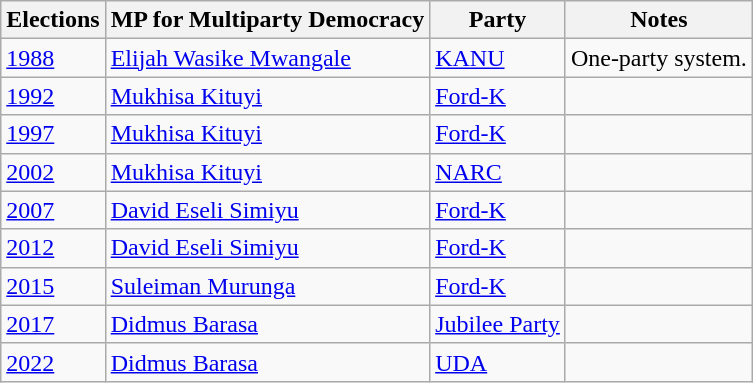<table class="wikitable">
<tr i>
<th>Elections</th>
<th>MP  for Multiparty Democracy</th>
<th>Party</th>
<th>Notes</th>
</tr>
<tr>
<td><a href='#'>1988</a></td>
<td><a href='#'>Elijah Wasike Mwangale</a></td>
<td><a href='#'>KANU</a></td>
<td>One-party system.</td>
</tr>
<tr>
<td><a href='#'>1992</a></td>
<td><a href='#'>Mukhisa Kituyi</a></td>
<td><a href='#'>Ford-K</a></td>
<td></td>
</tr>
<tr>
<td><a href='#'>1997</a></td>
<td><a href='#'>Mukhisa Kituyi</a></td>
<td><a href='#'>Ford-K</a></td>
<td></td>
</tr>
<tr>
<td><a href='#'>2002</a></td>
<td><a href='#'>Mukhisa Kituyi</a></td>
<td><a href='#'>NARC</a></td>
<td></td>
</tr>
<tr>
<td><a href='#'>2007</a></td>
<td><a href='#'>David Eseli Simiyu</a></td>
<td><a href='#'>Ford-K</a></td>
<td></td>
</tr>
<tr>
<td><a href='#'>2012</a></td>
<td><a href='#'>David Eseli Simiyu</a></td>
<td><a href='#'>Ford-K</a></td>
<td></td>
</tr>
<tr>
<td><a href='#'>2015</a></td>
<td><a href='#'>Suleiman Murunga</a></td>
<td><a href='#'>Ford-K</a></td>
<td></td>
</tr>
<tr>
<td><a href='#'>2017</a></td>
<td><a href='#'>Didmus Barasa</a></td>
<td><a href='#'>Jubilee Party</a></td>
<td></td>
</tr>
<tr>
<td><a href='#'>2022</a></td>
<td><a href='#'>Didmus Barasa</a></td>
<td><a href='#'>UDA</a></td>
<td></td>
</tr>
</table>
